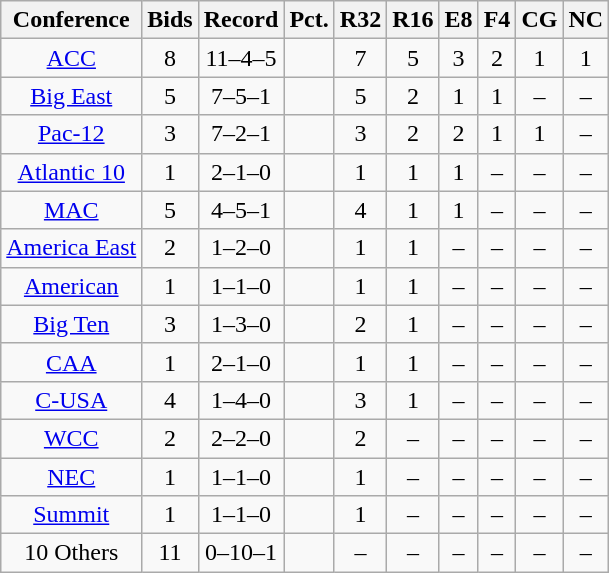<table class="wikitable sortable plainrowheaders" style="text-align:center;">
<tr>
<th scope="col">Conference</th>
<th scope="col" data-sort-type="number">Bids</th>
<th scope="col">Record</th>
<th scope="col" data-sort-type="number">Pct.</th>
<th scope="col" data-sort-type="number">R32</th>
<th scope="col" data-sort-type="number">R16</th>
<th scope="col" data-sort-type="number">E8</th>
<th scope="col" data-sort-type="number">F4</th>
<th scope="col" data-sort-type="number">CG</th>
<th scope="col" data-sort-type="number">NC</th>
</tr>
<tr>
<td><a href='#'>ACC</a></td>
<td>8</td>
<td>11–4–5</td>
<td></td>
<td>7</td>
<td>5</td>
<td>3</td>
<td>2</td>
<td>1</td>
<td>1</td>
</tr>
<tr>
<td><a href='#'>Big East</a></td>
<td>5</td>
<td>7–5–1</td>
<td></td>
<td>5</td>
<td>2</td>
<td>1</td>
<td>1</td>
<td data-sort-value="-1">–</td>
<td data-sort-value="-1">–</td>
</tr>
<tr>
<td><a href='#'>Pac-12</a></td>
<td>3</td>
<td>7–2–1</td>
<td></td>
<td>3</td>
<td>2</td>
<td>2</td>
<td>1</td>
<td>1</td>
<td data-sort-value="-1">–</td>
</tr>
<tr>
<td><a href='#'>Atlantic 10</a></td>
<td>1</td>
<td>2–1–0</td>
<td></td>
<td>1</td>
<td>1</td>
<td>1</td>
<td data-sort-value="-1">–</td>
<td data-sort-value="-1">–</td>
<td data-sort-value="-1">–</td>
</tr>
<tr>
<td><a href='#'>MAC</a></td>
<td>5</td>
<td>4–5–1</td>
<td></td>
<td>4</td>
<td>1</td>
<td>1</td>
<td data-sort-value="-1">–</td>
<td data-sort-value="-1">–</td>
<td data-sort-value="-1">–</td>
</tr>
<tr>
<td><a href='#'>America East</a></td>
<td>2</td>
<td>1–2–0</td>
<td></td>
<td>1</td>
<td>1</td>
<td data-sort-value="-1">–</td>
<td data-sort-value="-1">–</td>
<td data-sort-value="-1">–</td>
<td data-sort-value="-1">–</td>
</tr>
<tr>
<td><a href='#'>American</a></td>
<td>1</td>
<td>1–1–0</td>
<td></td>
<td>1</td>
<td>1</td>
<td data-sort-value="-1">–</td>
<td data-sort-value="-1">–</td>
<td data-sort-value="-1">–</td>
<td data-sort-value="-1">–</td>
</tr>
<tr>
<td><a href='#'>Big Ten</a></td>
<td>3</td>
<td>1–3–0</td>
<td></td>
<td>2</td>
<td>1</td>
<td data-sort-value="-1">–</td>
<td data-sort-value="-1">–</td>
<td data-sort-value="-1">–</td>
<td data-sort-value="-1">–</td>
</tr>
<tr>
<td><a href='#'>CAA</a></td>
<td>1</td>
<td>2–1–0</td>
<td></td>
<td>1</td>
<td>1</td>
<td data-sort-value="-1">–</td>
<td data-sort-value="-1">–</td>
<td data-sort-value="-1">–</td>
<td data-sort-value="-1">–</td>
</tr>
<tr>
<td><a href='#'>C-USA</a></td>
<td>4</td>
<td>1–4–0</td>
<td></td>
<td>3</td>
<td>1</td>
<td data-sort-value="-1">–</td>
<td data-sort-value="-1">–</td>
<td data-sort-value="-1">–</td>
<td data-sort-value="-1">–</td>
</tr>
<tr>
<td><a href='#'>WCC</a></td>
<td>2</td>
<td>2–2–0</td>
<td></td>
<td>2</td>
<td data-sort-value="-1">–</td>
<td data-sort-value="-1">–</td>
<td data-sort-value="-1">–</td>
<td data-sort-value="-1">–</td>
<td data-sort-value="-1">–</td>
</tr>
<tr>
<td><a href='#'>NEC</a></td>
<td>1</td>
<td>1–1–0</td>
<td></td>
<td>1</td>
<td data-sort-value="-1">–</td>
<td data-sort-value="-1">–</td>
<td data-sort-value="-1">–</td>
<td data-sort-value="-1">–</td>
<td data-sort-value="-1">–</td>
</tr>
<tr>
<td><a href='#'>Summit</a></td>
<td>1</td>
<td>1–1–0</td>
<td></td>
<td>1</td>
<td data-sort-value="-1">–</td>
<td data-sort-value="-1">–</td>
<td data-sort-value="-1">–</td>
<td data-sort-value="-1">–</td>
<td data-sort-value="-1">–</td>
</tr>
<tr>
<td>10 Others</td>
<td>11</td>
<td>0–10–1</td>
<td></td>
<td data-sort-value="-1">–</td>
<td data-sort-value="-1">–</td>
<td data-sort-value="-1">–</td>
<td data-sort-value="-1">–</td>
<td data-sort-value="-1">–</td>
<td data-sort-value="-1">–</td>
</tr>
</table>
